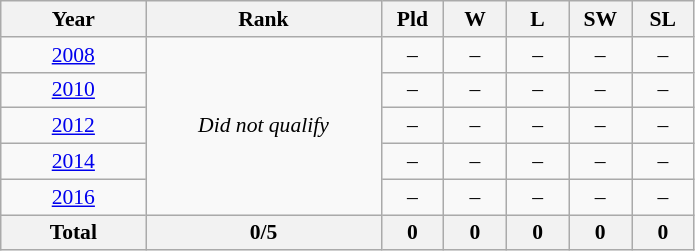<table class="wikitable" style="text-align: center;font-size:90%;">
<tr>
<th width=90>Year</th>
<th width=150>Rank</th>
<th width=35>Pld</th>
<th width=35>W</th>
<th width=35>L</th>
<th width=35>SW</th>
<th width=35>SL</th>
</tr>
<tr>
<td> <a href='#'>2008</a></td>
<td rowspan=5><em>Did not qualify</em></td>
<td>–</td>
<td>–</td>
<td>–</td>
<td>–</td>
<td>–</td>
</tr>
<tr>
<td> <a href='#'>2010</a></td>
<td>–</td>
<td>–</td>
<td>–</td>
<td>–</td>
<td>–</td>
</tr>
<tr>
<td> <a href='#'>2012</a></td>
<td>–</td>
<td>–</td>
<td>–</td>
<td>–</td>
<td>–</td>
</tr>
<tr>
<td> <a href='#'>2014</a></td>
<td>–</td>
<td>–</td>
<td>–</td>
<td>–</td>
<td>–</td>
</tr>
<tr>
<td> <a href='#'>2016</a></td>
<td>–</td>
<td>–</td>
<td>–</td>
<td>–</td>
<td>–</td>
</tr>
<tr>
<th>Total</th>
<th>0/5</th>
<th>0</th>
<th>0</th>
<th>0</th>
<th>0</th>
<th>0</th>
</tr>
</table>
